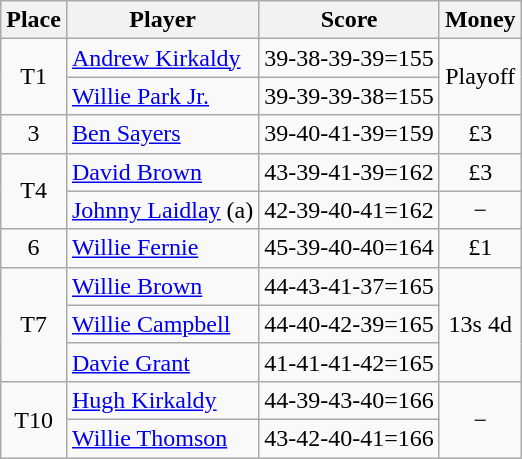<table class=wikitable>
<tr>
<th>Place</th>
<th>Player</th>
<th>Score</th>
<th>Money</th>
</tr>
<tr>
<td rowspan=2 align=center>T1</td>
<td> <a href='#'>Andrew Kirkaldy</a></td>
<td>39-38-39-39=155</td>
<td rowspan=2 align=center>Playoff</td>
</tr>
<tr>
<td> <a href='#'>Willie Park Jr.</a></td>
<td>39-39-39-38=155</td>
</tr>
<tr>
<td align=center>3</td>
<td> <a href='#'>Ben Sayers</a></td>
<td>39-40-41-39=159</td>
<td align=center>£3</td>
</tr>
<tr>
<td rowspan=2 align=center>T4</td>
<td> <a href='#'>David Brown</a></td>
<td>43-39-41-39=162</td>
<td align=center>£3</td>
</tr>
<tr>
<td> <a href='#'>Johnny Laidlay</a> (a)</td>
<td>42-39-40-41=162</td>
<td align=center>−</td>
</tr>
<tr>
<td align=center>6</td>
<td> <a href='#'>Willie Fernie</a></td>
<td>45-39-40-40=164</td>
<td align=center>£1</td>
</tr>
<tr>
<td rowspan=3 align=center>T7</td>
<td> <a href='#'>Willie Brown</a></td>
<td>44-43-41-37=165</td>
<td rowspan=3 align=center>13s 4d</td>
</tr>
<tr>
<td> <a href='#'>Willie Campbell</a></td>
<td>44-40-42-39=165</td>
</tr>
<tr>
<td> <a href='#'>Davie Grant</a></td>
<td>41-41-41-42=165</td>
</tr>
<tr>
<td rowspan=2 align=center>T10</td>
<td> <a href='#'>Hugh Kirkaldy</a></td>
<td>44-39-43-40=166</td>
<td rowspan=2 align=center>−</td>
</tr>
<tr>
<td> <a href='#'>Willie Thomson</a></td>
<td>43-42-40-41=166</td>
</tr>
</table>
